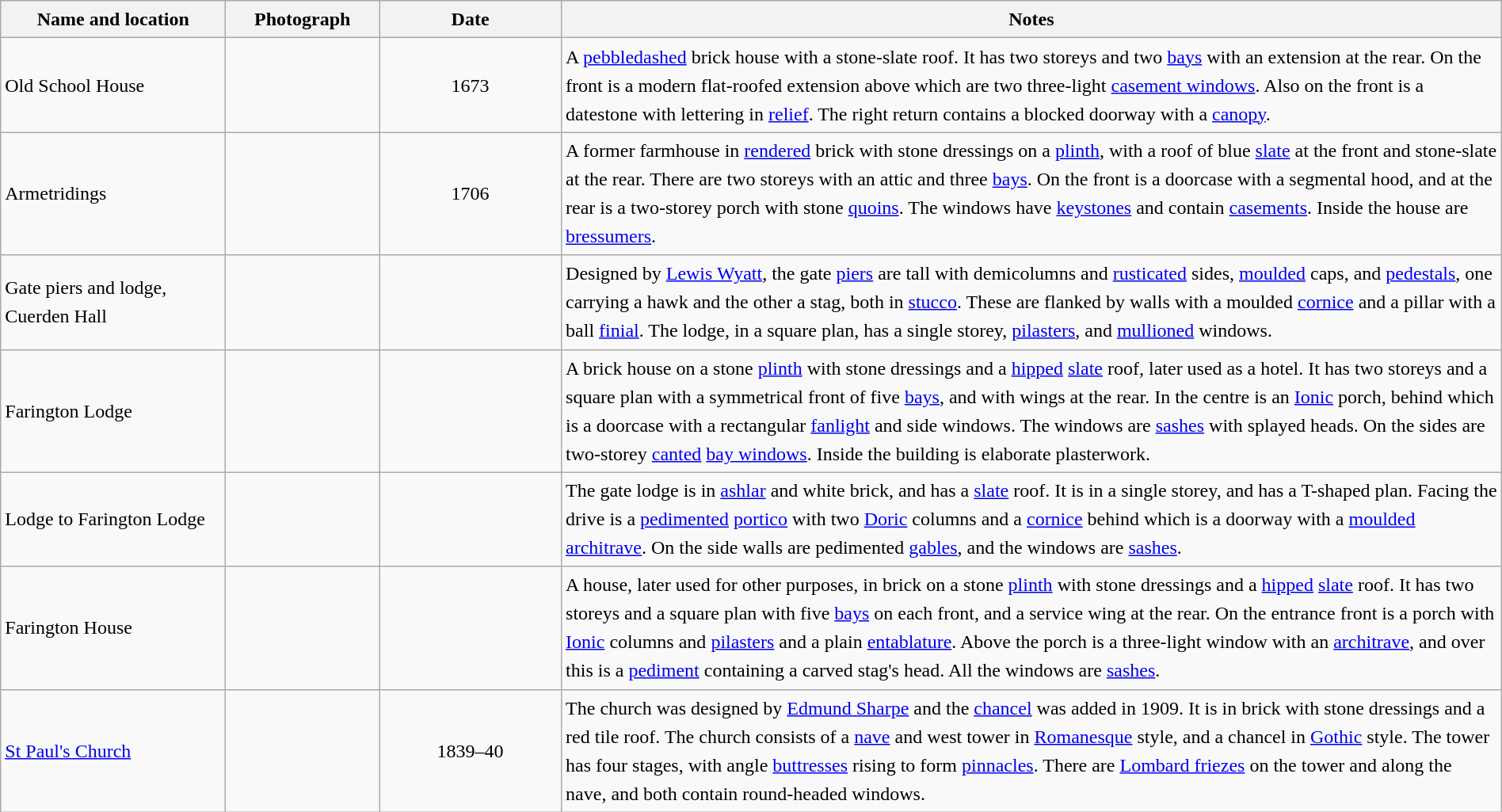<table class="wikitable sortable plainrowheaders" style="width:100%;border:0px;text-align:left;line-height:150%;">
<tr>
<th scope="col"  style="width:150px">Name and location</th>
<th scope="col"  style="width:100px" class="unsortable">Photograph</th>
<th scope="col"  style="width:120px">Date</th>
<th scope="col"  style="width:650px" class="unsortable">Notes</th>
</tr>
<tr>
<td>Old School House<br><small></small></td>
<td></td>
<td align="center">1673</td>
<td>A <a href='#'>pebbledashed</a> brick house with a stone-slate roof. It has two storeys and two <a href='#'>bays</a> with an extension at the rear. On the front is a modern flat-roofed extension above which are two three-light <a href='#'>casement windows</a>. Also on the front is a datestone with lettering in <a href='#'>relief</a>. The right return contains a blocked doorway with a <a href='#'>canopy</a>.</td>
</tr>
<tr>
<td>Armetridings<br><small></small></td>
<td></td>
<td align="center">1706</td>
<td>A former farmhouse in <a href='#'>rendered</a> brick with stone dressings on a <a href='#'>plinth</a>, with a roof of blue <a href='#'>slate</a> at the front and stone-slate at the rear. There are two storeys with an attic and three <a href='#'>bays</a>. On the front is a doorcase with a segmental hood, and at the rear is a two-storey porch with stone <a href='#'>quoins</a>. The windows have <a href='#'>keystones</a> and contain <a href='#'>casements</a>. Inside the house are <a href='#'>bressumers</a>.</td>
</tr>
<tr>
<td>Gate piers and lodge,<br>Cuerden Hall<br><small></small></td>
<td></td>
<td align="center"></td>
<td>Designed by <a href='#'>Lewis Wyatt</a>, the gate <a href='#'>piers</a> are tall with demicolumns and <a href='#'>rusticated</a> sides, <a href='#'>moulded</a> caps, and <a href='#'>pedestals</a>, one carrying a hawk and the other a stag, both in <a href='#'>stucco</a>. These are flanked by walls with a moulded <a href='#'>cornice</a> and a pillar with a ball <a href='#'>finial</a>. The lodge, in a square plan, has a single storey, <a href='#'>pilasters</a>, and <a href='#'>mullioned</a> windows.</td>
</tr>
<tr>
<td>Farington Lodge<br><small></small></td>
<td></td>
<td align="center"></td>
<td>A brick house on a stone <a href='#'>plinth</a> with stone dressings and a <a href='#'>hipped</a> <a href='#'>slate</a> roof, later used as a hotel. It has two storeys and a square plan with a symmetrical front of five <a href='#'>bays</a>, and with wings at the rear. In the centre is an <a href='#'>Ionic</a> porch, behind which is a doorcase with a rectangular <a href='#'>fanlight</a> and side windows. The windows are <a href='#'>sashes</a> with splayed heads. On the sides are two-storey <a href='#'>canted</a> <a href='#'>bay windows</a>. Inside the building is elaborate plasterwork.</td>
</tr>
<tr>
<td>Lodge to Farington Lodge<br><small></small></td>
<td></td>
<td align="center"></td>
<td>The gate lodge is in <a href='#'>ashlar</a> and white brick, and has a <a href='#'>slate</a> roof. It is in a single storey, and has a T-shaped plan. Facing the drive is a <a href='#'>pedimented</a> <a href='#'>portico</a> with two <a href='#'>Doric</a> columns and a <a href='#'>cornice</a> behind which is a doorway with a <a href='#'>moulded</a> <a href='#'>architrave</a>. On the side walls are pedimented <a href='#'>gables</a>, and the windows are <a href='#'>sashes</a>.</td>
</tr>
<tr>
<td>Farington House<br><small></small></td>
<td></td>
<td align="center"></td>
<td>A house, later used for other purposes, in brick on a stone <a href='#'>plinth</a> with stone dressings and a <a href='#'>hipped</a> <a href='#'>slate</a> roof. It has two storeys and a square plan with five <a href='#'>bays</a> on each front, and a service wing at the rear. On the entrance front is a porch with <a href='#'>Ionic</a> columns and <a href='#'>pilasters</a> and a plain <a href='#'>entablature</a>. Above the porch is a three-light window with an <a href='#'>architrave</a>, and over this is a <a href='#'>pediment</a> containing a carved stag's head. All the windows are <a href='#'>sashes</a>.</td>
</tr>
<tr>
<td><a href='#'>St Paul's Church</a><br><small></small></td>
<td></td>
<td align="center">1839–40</td>
<td>The church was designed by <a href='#'>Edmund Sharpe</a> and the <a href='#'>chancel</a> was added in 1909. It is in brick with stone dressings and a red tile roof. The church consists of a <a href='#'>nave</a> and west tower in <a href='#'>Romanesque</a> style, and a chancel in <a href='#'>Gothic</a> style. The tower has four stages, with angle <a href='#'>buttresses</a> rising to form <a href='#'>pinnacles</a>. There are <a href='#'>Lombard friezes</a> on the tower and along the nave, and both contain round-headed windows.</td>
</tr>
<tr>
</tr>
</table>
